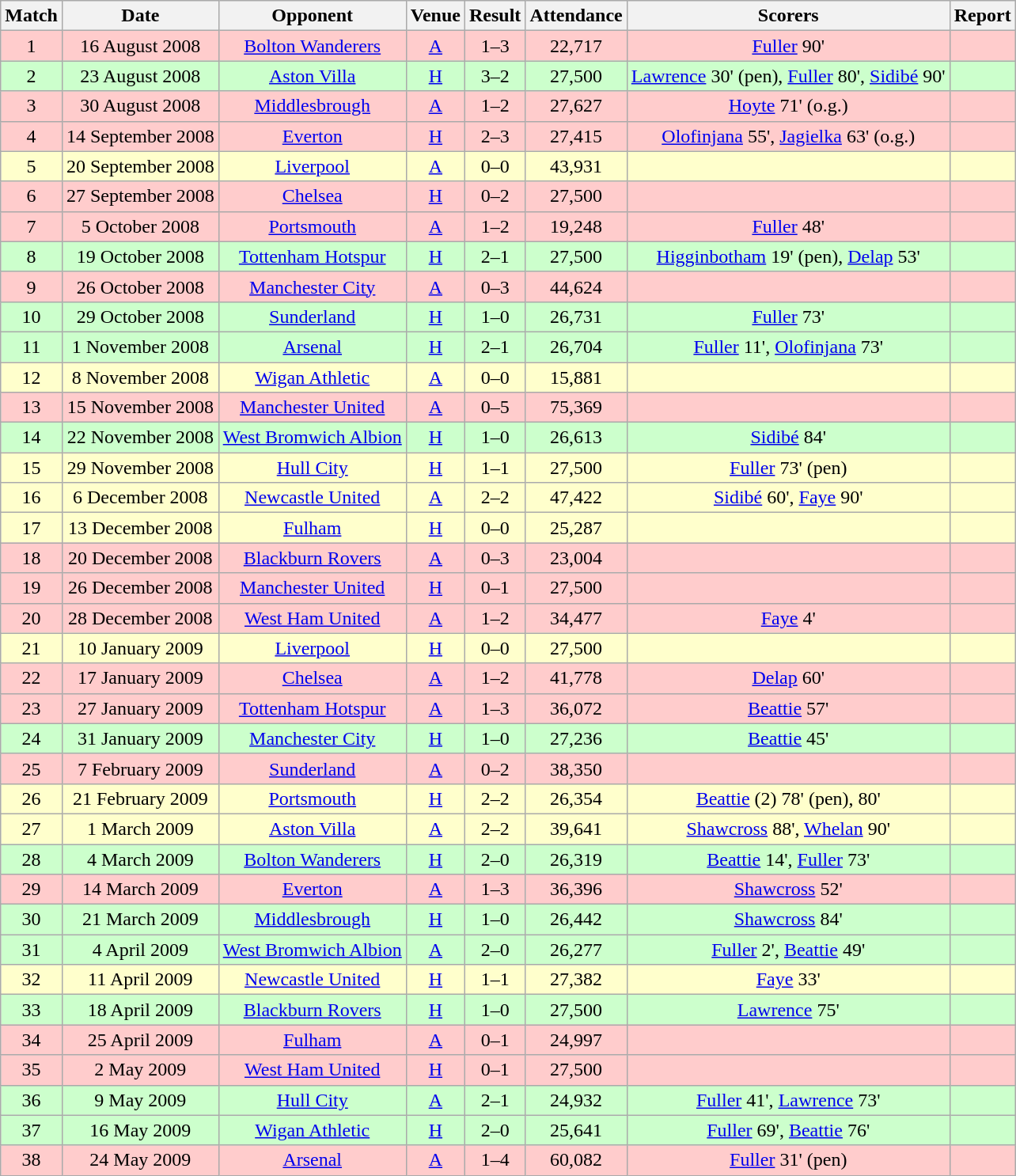<table class="wikitable" style="font-size:100%; text-align:center">
<tr>
<th>Match</th>
<th>Date</th>
<th>Opponent</th>
<th>Venue</th>
<th>Result</th>
<th>Attendance</th>
<th>Scorers</th>
<th>Report</th>
</tr>
<tr style="background: #FFCCCC;">
<td>1</td>
<td>16 August 2008</td>
<td><a href='#'>Bolton Wanderers</a></td>
<td><a href='#'>A</a></td>
<td>1–3</td>
<td>22,717</td>
<td><a href='#'>Fuller</a> 90'</td>
<td></td>
</tr>
<tr style="background: #CCFFCC;">
<td>2</td>
<td>23 August 2008</td>
<td><a href='#'>Aston Villa</a></td>
<td><a href='#'>H</a></td>
<td>3–2</td>
<td>27,500</td>
<td><a href='#'>Lawrence</a> 30' (pen), <a href='#'>Fuller</a> 80', <a href='#'>Sidibé</a> 90'</td>
<td></td>
</tr>
<tr style="background: #FFCCCC;">
<td>3</td>
<td>30 August 2008</td>
<td><a href='#'>Middlesbrough</a></td>
<td><a href='#'>A</a></td>
<td>1–2</td>
<td>27,627</td>
<td><a href='#'>Hoyte</a> 71' (o.g.)</td>
<td></td>
</tr>
<tr style="background: #FFCCCC;">
<td>4</td>
<td>14 September 2008</td>
<td><a href='#'>Everton</a></td>
<td><a href='#'>H</a></td>
<td>2–3</td>
<td>27,415</td>
<td><a href='#'>Olofinjana</a> 55', <a href='#'>Jagielka</a> 63' (o.g.)</td>
<td></td>
</tr>
<tr style="background: #FFFFCC;">
<td>5</td>
<td>20 September 2008</td>
<td><a href='#'>Liverpool</a></td>
<td><a href='#'>A</a></td>
<td>0–0</td>
<td>43,931</td>
<td></td>
<td></td>
</tr>
<tr style="background: #FFCCCC;">
<td>6</td>
<td>27 September 2008</td>
<td><a href='#'>Chelsea</a></td>
<td><a href='#'>H</a></td>
<td>0–2</td>
<td>27,500</td>
<td></td>
<td></td>
</tr>
<tr style="background: #FFCCCC;">
<td>7</td>
<td>5 October 2008</td>
<td><a href='#'>Portsmouth</a></td>
<td><a href='#'>A</a></td>
<td>1–2</td>
<td>19,248</td>
<td><a href='#'>Fuller</a> 48'</td>
<td></td>
</tr>
<tr style="background: #CCFFCC;">
<td>8</td>
<td>19 October 2008</td>
<td><a href='#'>Tottenham Hotspur</a></td>
<td><a href='#'>H</a></td>
<td>2–1</td>
<td>27,500</td>
<td><a href='#'>Higginbotham</a> 19' (pen), <a href='#'>Delap</a> 53'</td>
<td></td>
</tr>
<tr style="background: #FFCCCC;">
<td>9</td>
<td>26 October 2008</td>
<td><a href='#'>Manchester City</a></td>
<td><a href='#'>A</a></td>
<td>0–3</td>
<td>44,624</td>
<td></td>
<td></td>
</tr>
<tr style="background: #CCFFCC;">
<td>10</td>
<td>29 October 2008</td>
<td><a href='#'>Sunderland</a></td>
<td><a href='#'>H</a></td>
<td>1–0</td>
<td>26,731</td>
<td><a href='#'>Fuller</a> 73'</td>
<td></td>
</tr>
<tr style="background: #CCFFCC;">
<td>11</td>
<td>1 November 2008</td>
<td><a href='#'>Arsenal</a></td>
<td><a href='#'>H</a></td>
<td>2–1</td>
<td>26,704</td>
<td><a href='#'>Fuller</a> 11', <a href='#'>Olofinjana</a> 73'</td>
<td></td>
</tr>
<tr style="background: #FFFFCC;">
<td>12</td>
<td>8 November 2008</td>
<td><a href='#'>Wigan Athletic</a></td>
<td><a href='#'>A</a></td>
<td>0–0</td>
<td>15,881</td>
<td></td>
<td></td>
</tr>
<tr style="background: #FFCCCC;">
<td>13</td>
<td>15 November 2008</td>
<td><a href='#'>Manchester United</a></td>
<td><a href='#'>A</a></td>
<td>0–5</td>
<td>75,369</td>
<td></td>
<td></td>
</tr>
<tr style="background: #CCFFCC;">
<td>14</td>
<td>22 November 2008</td>
<td><a href='#'>West Bromwich Albion</a></td>
<td><a href='#'>H</a></td>
<td>1–0</td>
<td>26,613</td>
<td><a href='#'>Sidibé</a> 84'</td>
<td></td>
</tr>
<tr style="background: #FFFFCC;">
<td>15</td>
<td>29 November 2008</td>
<td><a href='#'>Hull City</a></td>
<td><a href='#'>H</a></td>
<td>1–1</td>
<td>27,500</td>
<td><a href='#'>Fuller</a> 73' (pen)</td>
<td></td>
</tr>
<tr style="background: #FFFFCC;">
<td>16</td>
<td>6 December 2008</td>
<td><a href='#'>Newcastle United</a></td>
<td><a href='#'>A</a></td>
<td>2–2</td>
<td>47,422</td>
<td><a href='#'>Sidibé</a> 60', <a href='#'>Faye</a> 90'</td>
<td></td>
</tr>
<tr style="background: #FFFFCC;">
<td>17</td>
<td>13 December 2008</td>
<td><a href='#'>Fulham</a></td>
<td><a href='#'>H</a></td>
<td>0–0</td>
<td>25,287</td>
<td></td>
<td></td>
</tr>
<tr style="background: #FFCCCC;">
<td>18</td>
<td>20 December 2008</td>
<td><a href='#'>Blackburn Rovers</a></td>
<td><a href='#'>A</a></td>
<td>0–3</td>
<td>23,004</td>
<td></td>
<td></td>
</tr>
<tr style="background: #FFCCCC;">
<td>19</td>
<td>26 December 2008</td>
<td><a href='#'>Manchester United</a></td>
<td><a href='#'>H</a></td>
<td>0–1</td>
<td>27,500</td>
<td></td>
<td></td>
</tr>
<tr style="background: #FFCCCC;">
<td>20</td>
<td>28 December 2008</td>
<td><a href='#'>West Ham United</a></td>
<td><a href='#'>A</a></td>
<td>1–2</td>
<td>34,477</td>
<td><a href='#'>Faye</a> 4'</td>
<td></td>
</tr>
<tr style="background: #FFFFCC;">
<td>21</td>
<td>10 January 2009</td>
<td><a href='#'>Liverpool</a></td>
<td><a href='#'>H</a></td>
<td>0–0</td>
<td>27,500</td>
<td></td>
<td></td>
</tr>
<tr style="background: #FFCCCC;">
<td>22</td>
<td>17 January 2009</td>
<td><a href='#'>Chelsea</a></td>
<td><a href='#'>A</a></td>
<td>1–2</td>
<td>41,778</td>
<td><a href='#'>Delap</a> 60'</td>
<td></td>
</tr>
<tr style="background: #FFCCCC;">
<td>23</td>
<td>27 January 2009</td>
<td><a href='#'>Tottenham Hotspur</a></td>
<td><a href='#'>A</a></td>
<td>1–3</td>
<td>36,072</td>
<td><a href='#'>Beattie</a> 57'</td>
<td></td>
</tr>
<tr style="background: #CCFFCC;">
<td>24</td>
<td>31 January 2009</td>
<td><a href='#'>Manchester City</a></td>
<td><a href='#'>H</a></td>
<td>1–0</td>
<td>27,236</td>
<td><a href='#'>Beattie</a> 45'</td>
<td></td>
</tr>
<tr style="background: #FFCCCC;">
<td>25</td>
<td>7 February 2009</td>
<td><a href='#'>Sunderland</a></td>
<td><a href='#'>A</a></td>
<td>0–2</td>
<td>38,350</td>
<td></td>
<td></td>
</tr>
<tr style="background: #FFFFCC;">
<td>26</td>
<td>21 February 2009</td>
<td><a href='#'>Portsmouth</a></td>
<td><a href='#'>H</a></td>
<td>2–2</td>
<td>26,354</td>
<td><a href='#'>Beattie</a> (2) 78' (pen), 80'</td>
<td></td>
</tr>
<tr style="background: #FFFFCC;">
<td>27</td>
<td>1 March 2009</td>
<td><a href='#'>Aston Villa</a></td>
<td><a href='#'>A</a></td>
<td>2–2</td>
<td>39,641</td>
<td><a href='#'>Shawcross</a> 88', <a href='#'>Whelan</a> 90'</td>
<td></td>
</tr>
<tr style="background: #CCFFCC;">
<td>28</td>
<td>4 March 2009</td>
<td><a href='#'>Bolton Wanderers</a></td>
<td><a href='#'>H</a></td>
<td>2–0</td>
<td>26,319</td>
<td><a href='#'>Beattie</a> 14', <a href='#'>Fuller</a> 73'</td>
<td></td>
</tr>
<tr style="background: #FFCCCC;">
<td>29</td>
<td>14 March 2009</td>
<td><a href='#'>Everton</a></td>
<td><a href='#'>A</a></td>
<td>1–3</td>
<td>36,396</td>
<td><a href='#'>Shawcross</a> 52'</td>
<td></td>
</tr>
<tr style="background: #CCFFCC;">
<td>30</td>
<td>21 March 2009</td>
<td><a href='#'>Middlesbrough</a></td>
<td><a href='#'>H</a></td>
<td>1–0</td>
<td>26,442</td>
<td><a href='#'>Shawcross</a> 84'</td>
<td></td>
</tr>
<tr style="background: #CCFFCC;">
<td>31</td>
<td>4 April 2009</td>
<td><a href='#'>West Bromwich Albion</a></td>
<td><a href='#'>A</a></td>
<td>2–0</td>
<td>26,277</td>
<td><a href='#'>Fuller</a> 2', <a href='#'>Beattie</a> 49'</td>
<td></td>
</tr>
<tr style="background: #FFFFCC;">
<td>32</td>
<td>11 April 2009</td>
<td><a href='#'>Newcastle United</a></td>
<td><a href='#'>H</a></td>
<td>1–1</td>
<td>27,382</td>
<td><a href='#'>Faye</a> 33'</td>
<td></td>
</tr>
<tr style="background: #CCFFCC;">
<td>33</td>
<td>18 April 2009</td>
<td><a href='#'>Blackburn Rovers</a></td>
<td><a href='#'>H</a></td>
<td>1–0</td>
<td>27,500</td>
<td><a href='#'>Lawrence</a> 75'</td>
<td></td>
</tr>
<tr style="background: #FFCCCC;">
<td>34</td>
<td>25 April 2009</td>
<td><a href='#'>Fulham</a></td>
<td><a href='#'>A</a></td>
<td>0–1</td>
<td>24,997</td>
<td></td>
<td></td>
</tr>
<tr style="background: #FFCCCC;">
<td>35</td>
<td>2 May 2009</td>
<td><a href='#'>West Ham United</a></td>
<td><a href='#'>H</a></td>
<td>0–1</td>
<td>27,500</td>
<td></td>
<td></td>
</tr>
<tr style="background: #CCFFCC;">
<td>36</td>
<td>9 May 2009</td>
<td><a href='#'>Hull City</a></td>
<td><a href='#'>A</a></td>
<td>2–1</td>
<td>24,932</td>
<td><a href='#'>Fuller</a> 41', <a href='#'>Lawrence</a> 73'</td>
<td></td>
</tr>
<tr style="background: #CCFFCC;">
<td>37</td>
<td>16 May 2009</td>
<td><a href='#'>Wigan Athletic</a></td>
<td><a href='#'>H</a></td>
<td>2–0</td>
<td>25,641</td>
<td><a href='#'>Fuller</a> 69', <a href='#'>Beattie</a> 76'</td>
<td></td>
</tr>
<tr style="background: #FFCCCC;">
<td>38</td>
<td>24 May 2009</td>
<td><a href='#'>Arsenal</a></td>
<td><a href='#'>A</a></td>
<td>1–4</td>
<td>60,082</td>
<td><a href='#'>Fuller</a> 31' (pen)</td>
<td></td>
</tr>
</table>
